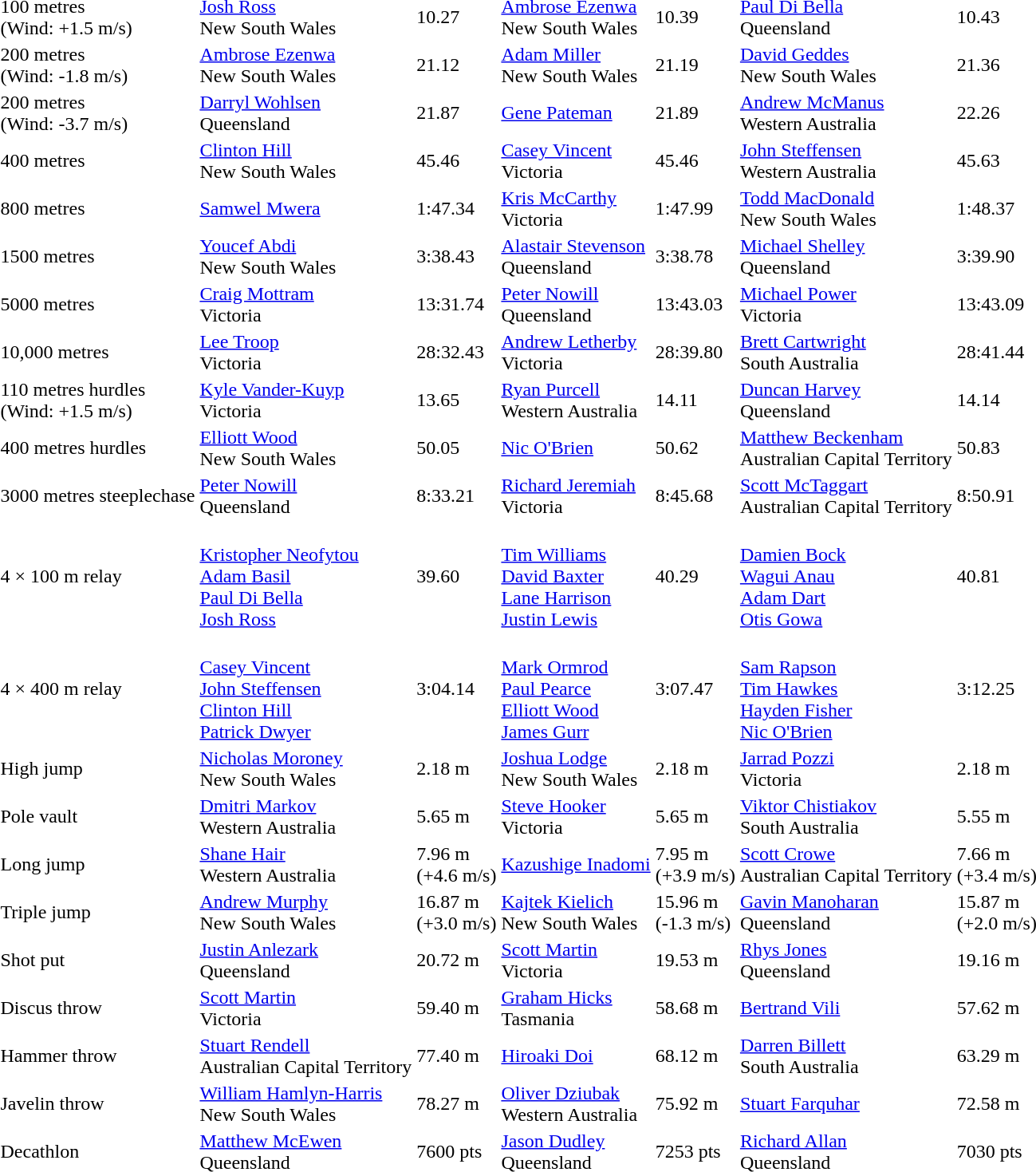<table>
<tr>
<td>100 metres<br>(Wind: +1.5 m/s)</td>
<td><a href='#'>Josh Ross</a><br>New South Wales</td>
<td>10.27</td>
<td><a href='#'>Ambrose Ezenwa</a><br>New South Wales</td>
<td>10.39</td>
<td><a href='#'>Paul Di Bella</a><br>Queensland</td>
<td>10.43</td>
</tr>
<tr>
<td>200 metres<br>(Wind: -1.8 m/s)</td>
<td><a href='#'>Ambrose Ezenwa</a><br>New South Wales</td>
<td>21.12</td>
<td><a href='#'>Adam Miller</a><br>New South Wales</td>
<td>21.19</td>
<td><a href='#'>David Geddes</a><br>New South Wales</td>
<td>21.36</td>
</tr>
<tr>
<td>200 metres<br>(Wind: -3.7 m/s)</td>
<td><a href='#'>Darryl Wohlsen</a><br>Queensland</td>
<td>21.87</td>
<td><a href='#'>Gene Pateman</a><br></td>
<td>21.89</td>
<td><a href='#'>Andrew McManus</a><br>Western Australia</td>
<td>22.26</td>
</tr>
<tr>
<td>400 metres</td>
<td><a href='#'>Clinton Hill</a><br>New South Wales</td>
<td>45.46</td>
<td><a href='#'>Casey Vincent</a><br>Victoria</td>
<td>45.46</td>
<td><a href='#'>John Steffensen</a><br>Western Australia</td>
<td>45.63</td>
</tr>
<tr>
<td>800 metres</td>
<td><a href='#'>Samwel Mwera</a><br></td>
<td>1:47.34</td>
<td><a href='#'>Kris McCarthy</a><br>Victoria</td>
<td>1:47.99</td>
<td><a href='#'>Todd MacDonald</a><br>New South Wales</td>
<td>1:48.37</td>
</tr>
<tr>
<td>1500 metres</td>
<td><a href='#'>Youcef Abdi</a><br>New South Wales</td>
<td>3:38.43</td>
<td><a href='#'>Alastair Stevenson</a><br>Queensland</td>
<td>3:38.78</td>
<td><a href='#'>Michael Shelley</a><br>Queensland</td>
<td>3:39.90</td>
</tr>
<tr>
<td>5000 metres</td>
<td><a href='#'>Craig Mottram</a><br>Victoria</td>
<td>13:31.74</td>
<td><a href='#'>Peter Nowill</a><br>Queensland</td>
<td>13:43.03</td>
<td><a href='#'>Michael Power</a><br>Victoria</td>
<td>13:43.09</td>
</tr>
<tr>
<td>10,000 metres</td>
<td><a href='#'>Lee Troop</a><br>Victoria</td>
<td>28:32.43</td>
<td><a href='#'>Andrew Letherby</a><br>Victoria</td>
<td>28:39.80</td>
<td><a href='#'>Brett Cartwright</a><br>South Australia</td>
<td>28:41.44</td>
</tr>
<tr>
<td>110 metres hurdles<br>(Wind: +1.5 m/s)</td>
<td><a href='#'>Kyle Vander-Kuyp</a><br>Victoria</td>
<td>13.65</td>
<td><a href='#'>Ryan Purcell</a><br>Western Australia</td>
<td>14.11</td>
<td><a href='#'>Duncan Harvey</a><br>Queensland</td>
<td>14.14</td>
</tr>
<tr>
<td>400 metres hurdles</td>
<td><a href='#'>Elliott Wood</a><br>New South Wales</td>
<td>50.05</td>
<td><a href='#'>Nic O'Brien</a><br></td>
<td>50.62</td>
<td><a href='#'>Matthew Beckenham</a><br>Australian Capital Territory</td>
<td>50.83</td>
</tr>
<tr>
<td>3000 metres steeplechase</td>
<td><a href='#'>Peter Nowill</a><br>Queensland</td>
<td>8:33.21</td>
<td><a href='#'>Richard Jeremiah</a><br>Victoria</td>
<td>8:45.68</td>
<td><a href='#'>Scott McTaggart</a><br>Australian Capital Territory</td>
<td>8:50.91</td>
</tr>
<tr>
<td>4 × 100 m relay</td>
<td><br><a href='#'>Kristopher Neofytou</a><br><a href='#'>Adam Basil</a><br><a href='#'>Paul Di Bella</a><br><a href='#'>Josh Ross</a></td>
<td>39.60</td>
<td><br><a href='#'>Tim Williams</a><br><a href='#'>David Baxter</a><br><a href='#'>Lane Harrison</a><br><a href='#'>Justin Lewis</a></td>
<td>40.29</td>
<td><br><a href='#'>Damien Bock</a><br><a href='#'>Wagui Anau</a><br><a href='#'>Adam Dart</a><br><a href='#'>Otis Gowa</a></td>
<td>40.81</td>
</tr>
<tr>
<td>4 × 400 m relay</td>
<td><br><a href='#'>Casey Vincent</a><br><a href='#'>John Steffensen</a><br><a href='#'>Clinton Hill</a><br><a href='#'>Patrick Dwyer</a></td>
<td>3:04.14</td>
<td><br><a href='#'>Mark Ormrod</a><br><a href='#'>Paul Pearce</a><br><a href='#'>Elliott Wood</a><br><a href='#'>James Gurr</a></td>
<td>3:07.47</td>
<td><br><a href='#'>Sam Rapson</a><br><a href='#'>Tim Hawkes</a><br><a href='#'>Hayden Fisher</a><br><a href='#'>Nic O'Brien</a></td>
<td>3:12.25</td>
</tr>
<tr>
<td>High jump</td>
<td><a href='#'>Nicholas Moroney</a><br>New South Wales</td>
<td>2.18 m</td>
<td><a href='#'>Joshua Lodge</a><br>New South Wales</td>
<td>2.18 m</td>
<td><a href='#'>Jarrad Pozzi</a><br>Victoria</td>
<td>2.18 m</td>
</tr>
<tr>
<td>Pole vault</td>
<td><a href='#'>Dmitri Markov</a><br>Western Australia</td>
<td>5.65 m</td>
<td><a href='#'>Steve Hooker</a><br>Victoria</td>
<td>5.65 m</td>
<td><a href='#'>Viktor Chistiakov</a><br>South Australia</td>
<td>5.55 m</td>
</tr>
<tr>
<td>Long jump</td>
<td><a href='#'>Shane Hair</a><br>Western Australia</td>
<td>7.96 m <br>(+4.6 m/s)</td>
<td><a href='#'>Kazushige Inadomi</a><br></td>
<td>7.95 m <br>(+3.9 m/s)</td>
<td><a href='#'>Scott Crowe</a><br>Australian Capital Territory</td>
<td>7.66 m <br>(+3.4 m/s)</td>
</tr>
<tr>
<td>Triple jump</td>
<td><a href='#'>Andrew Murphy</a><br>New South Wales</td>
<td>16.87 m <br>(+3.0 m/s)</td>
<td><a href='#'>Kajtek Kielich</a><br>New South Wales</td>
<td>15.96 m <br>(-1.3 m/s)</td>
<td><a href='#'>Gavin Manoharan</a><br>Queensland</td>
<td>15.87 m <br>(+2.0 m/s)</td>
</tr>
<tr>
<td>Shot put</td>
<td><a href='#'>Justin Anlezark</a><br>Queensland</td>
<td>20.72 m</td>
<td><a href='#'>Scott Martin</a><br>Victoria</td>
<td>19.53 m</td>
<td><a href='#'>Rhys Jones</a><br>Queensland</td>
<td>19.16 m</td>
</tr>
<tr>
<td>Discus throw</td>
<td><a href='#'>Scott Martin</a><br>Victoria</td>
<td>59.40 m</td>
<td><a href='#'>Graham Hicks</a><br>Tasmania</td>
<td>58.68 m</td>
<td><a href='#'>Bertrand Vili</a><br></td>
<td>57.62 m</td>
</tr>
<tr>
<td>Hammer throw</td>
<td><a href='#'>Stuart Rendell</a><br>Australian Capital Territory</td>
<td>77.40 m</td>
<td><a href='#'>Hiroaki Doi</a><br></td>
<td>68.12 m</td>
<td><a href='#'>Darren Billett</a><br>South Australia</td>
<td>63.29 m</td>
</tr>
<tr>
<td>Javelin throw</td>
<td><a href='#'>William Hamlyn-Harris</a><br>New South Wales</td>
<td>78.27 m</td>
<td><a href='#'>Oliver Dziubak</a><br>Western Australia</td>
<td>75.92 m</td>
<td><a href='#'>Stuart Farquhar</a><br></td>
<td>72.58 m</td>
</tr>
<tr>
<td>Decathlon</td>
<td><a href='#'>Matthew McEwen</a><br>Queensland</td>
<td>7600 pts</td>
<td><a href='#'>Jason Dudley</a><br>Queensland</td>
<td>7253 pts</td>
<td><a href='#'>Richard Allan</a><br>Queensland</td>
<td>7030 pts</td>
</tr>
<tr>
</tr>
</table>
